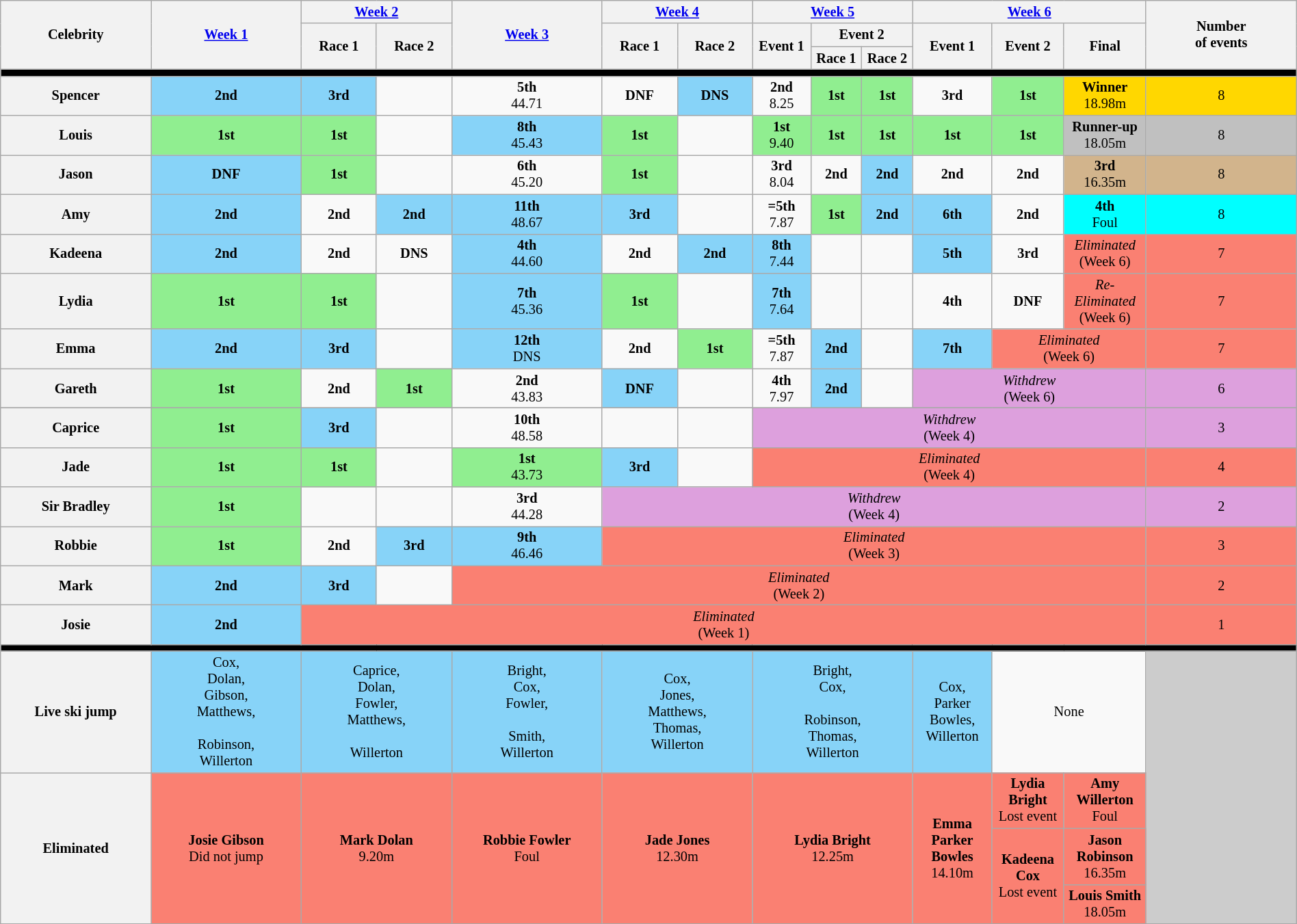<table class="wikitable" style="text-align:center; font-size:85%; width:100%">
<tr>
<th style="width:8%" scope="col" rowspan="3">Celebrity</th>
<th style="width:8%" scope="col" rowspan="3"><a href='#'>Week 1</a></th>
<th style="width:8%" scope="col" colspan=2><a href='#'>Week 2</a></th>
<th style="width:8%" scope="col" rowspan="3"><a href='#'>Week 3</a></th>
<th style="width:8%" scope="col" colspan=2><a href='#'>Week 4</a></th>
<th style="width:8%" scope="col" colspan=3><a href='#'>Week 5</a></th>
<th style="width:8%" scope="col" colspan=3><a href='#'>Week 6</a></th>
<th style="width:8%" scope="col" rowspan="3">Number<br>of events</th>
</tr>
<tr>
<th rowspan=2>Race 1</th>
<th rowspan=2>Race 2</th>
<th rowspan=2>Race 1</th>
<th rowspan=2>Race 2</th>
<th rowspan=2>Event 1</th>
<th colspan=2>Event 2</th>
<th rowspan=2>Event 1</th>
<th rowspan=2>Event 2</th>
<th rowspan=2>Final</th>
</tr>
<tr>
<th>Race 1</th>
<th>Race 2</th>
</tr>
<tr>
<td colspan="14" style="background:#000;"></td>
</tr>
<tr>
<th>Spencer</th>
<td bgcolor=#87D3F8><strong>2nd</strong></td>
<td bgcolor=#87D3F8><strong>3rd</strong></td>
<td></td>
<td><strong>5th</strong><br>44.71</td>
<td><strong>DNF</strong></td>
<td bgcolor=#87D3F8><strong>DNS</strong></td>
<td><strong>2nd</strong><br>8.25</td>
<td bgcolor=lightgreen><strong>1st</strong></td>
<td bgcolor=lightgreen><strong>1st</strong></td>
<td><strong>3rd</strong></td>
<td bgcolor=lightgreen><strong>1st</strong></td>
<td bgcolor=gold><strong>Winner</strong><br>18.98m</td>
<td bgcolor=gold>8</td>
</tr>
<tr>
<th>Louis</th>
<td bgcolor=lightgreen><strong>1st</strong></td>
<td bgcolor=lightgreen><strong>1st</strong></td>
<td></td>
<td bgcolor=#87D3F8><strong>8th</strong><br>45.43</td>
<td bgcolor=lightgreen><strong>1st</strong></td>
<td></td>
<td bgcolor=lightgreen><strong>1st</strong><br>9.40</td>
<td bgcolor=lightgreen><strong>1st</strong></td>
<td bgcolor=lightgreen><strong>1st</strong></td>
<td bgcolor=lightgreen><strong>1st</strong></td>
<td bgcolor=lightgreen><strong>1st</strong></td>
<td bgcolor=silver><strong>Runner-up</strong><br>18.05m</td>
<td bgcolor=silver>8</td>
</tr>
<tr>
<th>Jason</th>
<td bgcolor=#87D3F8><strong>DNF</strong></td>
<td bgcolor=lightgreen><strong>1st</strong></td>
<td></td>
<td><strong>6th</strong><br>45.20</td>
<td bgcolor=lightgreen><strong>1st</strong></td>
<td></td>
<td><strong>3rd</strong><br>8.04</td>
<td><strong>2nd</strong></td>
<td bgcolor=#87D3F8><strong>2nd</strong></td>
<td><strong>2nd</strong></td>
<td><strong>2nd</strong></td>
<td bgcolor=tan><strong>3rd</strong><br>16.35m</td>
<td style="background:tan;">8</td>
</tr>
<tr>
<th>Amy</th>
<td bgcolor=#87D3F8><strong>2nd</strong></td>
<td><strong>2nd</strong></td>
<td bgcolor=#87D3F8><strong>2nd</strong></td>
<td bgcolor=#87D3F8><strong>11th</strong><br>48.67</td>
<td bgcolor=#87D3F8><strong>3rd</strong></td>
<td></td>
<td><strong>=5th</strong><br>7.87</td>
<td bgcolor=lightgreen><strong>1st</strong></td>
<td bgcolor=#87D3F8><strong>2nd</strong></td>
<td bgcolor=#87D3F8><strong>6th</strong></td>
<td><strong>2nd</strong></td>
<td bgcolor=cyan><strong>4th</strong><br>Foul</td>
<td bgcolor=cyan>8</td>
</tr>
<tr>
<th>Kadeena</th>
<td bgcolor=#87D3F8><strong>2nd</strong></td>
<td><strong>2nd</strong></td>
<td><strong>DNS</strong></td>
<td bgcolor=#87D3F8><strong>4th</strong><br>44.60</td>
<td><strong>2nd</strong></td>
<td bgcolor=#87D3F8><strong>2nd</strong></td>
<td bgcolor=#87D3F8><strong>8th</strong><br>7.44</td>
<td></td>
<td></td>
<td bgcolor=#87D3F8><strong>5th</strong></td>
<td><strong>3rd</strong></td>
<td style="background:salmon;"><em>Eliminated</em><br>(Week 6)</td>
<td style="background:salmon;">7</td>
</tr>
<tr>
<th>Lydia</th>
<td bgcolor=lightgreen><strong>1st</strong></td>
<td bgcolor=lightgreen><strong>1st</strong></td>
<td></td>
<td bgcolor=#87D3F8><strong>7th</strong><br>45.36</td>
<td bgcolor=lightgreen><strong>1st</strong></td>
<td></td>
<td bgcolor=#87D3F8><strong>7th</strong><br>7.64</td>
<td></td>
<td></td>
<td><strong>4th</strong></td>
<td><strong>DNF</strong></td>
<td style="background:salmon;"><em>Re-Eliminated</em><br>(Week 6)</td>
<td style="background:salmon;">7</td>
</tr>
<tr>
<th>Emma</th>
<td bgcolor=#87D3F8><strong>2nd</strong></td>
<td bgcolor=#87D3F8><strong>3rd</strong></td>
<td></td>
<td bgcolor=#87D3F8><strong>12th</strong><br>DNS</td>
<td><strong>2nd</strong></td>
<td bgcolor=lightgreen><strong>1st</strong></td>
<td><strong>=5th</strong><br>7.87</td>
<td bgcolor=#87D3F8><strong>2nd</strong></td>
<td></td>
<td bgcolor=#87D3F8><strong>7th</strong></td>
<td style="background:salmon;" colspan="2"><em>Eliminated</em><br>(Week 6)</td>
<td style="background:salmon;">7</td>
</tr>
<tr>
<th>Gareth</th>
<td bgcolor=lightgreen><strong>1st</strong></td>
<td><strong>2nd</strong></td>
<td bgcolor=lightgreen><strong>1st</strong></td>
<td><strong>2nd</strong><br>43.83</td>
<td bgcolor=#87D3F8><strong>DNF</strong></td>
<td></td>
<td><strong>4th</strong><br>7.97</td>
<td bgcolor=#87D3F8><strong>2nd</strong></td>
<td></td>
<td colspan="3" style="background:#DDA0DD;"><em>Withdrew</em><br>(Week 6)</td>
<td bgcolor=#DDA0DD>6</td>
</tr>
<tr>
</tr>
<tr>
<th>Caprice</th>
<td bgcolor=lightgreen><strong>1st</strong></td>
<td bgcolor=#87D3F8><strong>3rd</strong></td>
<td></td>
<td><strong>10th</strong><br>48.58</td>
<td></td>
<td></td>
<td colspan="6" style="background:#DDA0DD;"><em>Withdrew</em><br>(Week 4)</td>
<td bgcolor=#DDA0DD>3</td>
</tr>
<tr>
<th>Jade</th>
<td bgcolor=lightgreen><strong>1st</strong></td>
<td bgcolor=lightgreen><strong>1st</strong></td>
<td></td>
<td bgcolor=lightgreen><strong>1st</strong><br>43.73</td>
<td bgcolor=#87D3F8><strong>3rd</strong></td>
<td></td>
<td style="background:salmon;" colspan="6"><em>Eliminated</em><br>(Week 4)</td>
<td bgcolor=salmon>4</td>
</tr>
<tr>
<th>Sir Bradley</th>
<td bgcolor=lightgreen><strong>1st</strong></td>
<td></td>
<td></td>
<td><strong>3rd</strong><br>44.28</td>
<td colspan="8" style="background:#DDA0DD;"><em>Withdrew</em><br>(Week 4)</td>
<td bgcolor=#DDA0DD>2</td>
</tr>
<tr>
<th>Robbie</th>
<td bgcolor=lightgreen><strong>1st</strong></td>
<td><strong>2nd</strong></td>
<td bgcolor=#87D3F8><strong>3rd</strong></td>
<td bgcolor=#87D3F8><strong>9th</strong><br>46.46</td>
<td style="background:salmon;" colspan="8"><em>Eliminated</em><br>(Week 3)</td>
<td bgcolor=salmon>3</td>
</tr>
<tr>
<th>Mark</th>
<td bgcolor=#87D3F8><strong>2nd</strong></td>
<td bgcolor=#87D3F8><strong>3rd</strong></td>
<td></td>
<td style="background:salmon;" colspan="9"><em>Eliminated</em><br>(Week 2)</td>
<td bgcolor=salmon>2</td>
</tr>
<tr>
<th>Josie</th>
<td bgcolor=#87D3F8><strong>2nd</strong></td>
<td style="background:salmon;" colspan="11"><em>Eliminated</em><br>(Week 1)</td>
<td bgcolor=salmon>1</td>
</tr>
<tr>
<td colspan="14" style="background:#000;"></td>
</tr>
<tr>
<th>Live ski jump</th>
<td style="background:#87d3f8;">Cox,<br>Dolan,<br>Gibson,<br>Matthews,<br><br>Robinson,<br>Willerton</td>
<td style="background:#87d3f8;" colspan=2>Caprice,<br>Dolan,<br>Fowler,<br>Matthews,<br><br>Willerton</td>
<td style="background:#87d3f8;">Bright,<br>Cox,<br>Fowler,<br><br>Smith,<br>Willerton</td>
<td style="background:#87d3f8;" colspan=2>Cox,<br>Jones,<br>Matthews,<br>Thomas,<br>Willerton</td>
<td style="background:#87d3f8;" colspan=3>Bright,<br>Cox,<br><br>Robinson,<br>Thomas,<br>Willerton</td>
<td style="background:#87d3f8;">Cox,<br>Parker Bowles,<br>Willerton</td>
<td colspan=2>None</td>
<td rowspan="4" style="background:#ccc;"></td>
</tr>
<tr>
<th rowspan=3>Eliminated</th>
<td rowspan=3 style="background:salmon;"><strong>Josie Gibson</strong><br>Did not jump</td>
<td rowspan=3 style="background:salmon;" colspan=2><strong>Mark Dolan</strong><br>9.20m</td>
<td rowspan=3 style="background:salmon;"><strong>Robbie Fowler</strong><br>Foul</td>
<td rowspan=3 style="background:salmon;" colspan=2><strong>Jade Jones</strong><br>12.30m</td>
<td rowspan=3 style="background:salmon;" colspan=3><strong>Lydia Bright</strong><br>12.25m</td>
<td rowspan=3 style="background:salmon;"><strong>Emma Parker Bowles</strong><br>14.10m</td>
<td rowspan=1 style="background:salmon;"><strong>Lydia Bright</strong><br>Lost event</td>
<td style="background:salmon;"><strong>Amy Willerton</strong><br>Foul</td>
</tr>
<tr style="background:salmon;">
<td rowspan=2 style="background:salmon;"><strong> Kadeena Cox</strong><br>Lost event</td>
<td style="background:salmon;"><strong>Jason Robinson</strong><br>16.35m</td>
</tr>
<tr style="background:salmon;">
<td style="background:salmon;"><strong>Louis Smith</strong><br>18.05m</td>
</tr>
</table>
